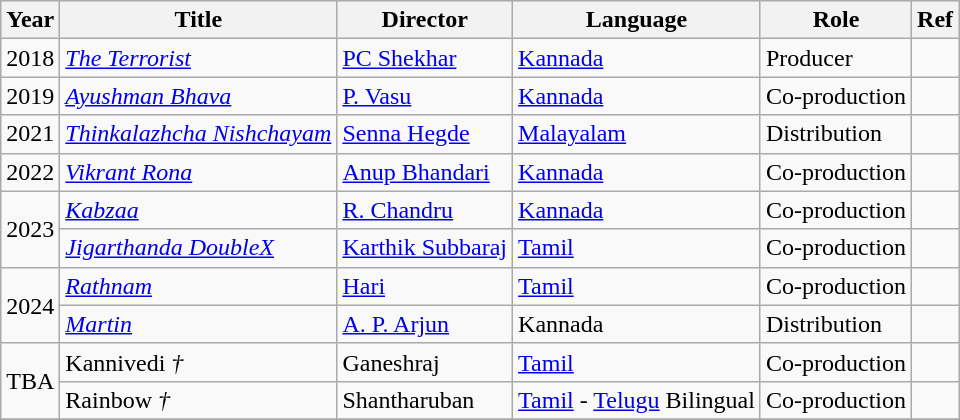<table class="wikitable">
<tr>
<th>Year</th>
<th>Title</th>
<th>Director</th>
<th>Language</th>
<th>Role</th>
<th>Ref</th>
</tr>
<tr>
<td>2018</td>
<td><em><a href='#'>The Terrorist</a></em></td>
<td><a href='#'>PC Shekhar</a></td>
<td><a href='#'>Kannada</a></td>
<td>Producer</td>
<td></td>
</tr>
<tr>
<td>2019</td>
<td><em><a href='#'>Ayushman Bhava</a></em></td>
<td><a href='#'>P. Vasu</a></td>
<td><a href='#'>Kannada</a></td>
<td>Co-production</td>
<td></td>
</tr>
<tr>
<td>2021</td>
<td><em><a href='#'>Thinkalazhcha Nishchayam</a></em></td>
<td><a href='#'>Senna Hegde</a></td>
<td><a href='#'>Malayalam</a></td>
<td>Distribution</td>
<td></td>
</tr>
<tr>
<td>2022</td>
<td><em><a href='#'>Vikrant Rona</a></em></td>
<td><a href='#'>Anup Bhandari</a></td>
<td><a href='#'>Kannada</a></td>
<td>Co-production</td>
<td></td>
</tr>
<tr>
<td rowspan="2">2023</td>
<td><em><a href='#'>Kabzaa</a></em></td>
<td><a href='#'>R. Chandru</a></td>
<td><a href='#'>Kannada</a></td>
<td>Co-production</td>
<td></td>
</tr>
<tr>
<td><em><a href='#'>Jigarthanda DoubleX</a></em></td>
<td><a href='#'>Karthik Subbaraj</a></td>
<td><a href='#'>Tamil</a></td>
<td>Co-production</td>
<td></td>
</tr>
<tr>
<td rowspan="2">2024</td>
<td><em><a href='#'>Rathnam</a></em></td>
<td><a href='#'>Hari</a></td>
<td><a href='#'>Tamil</a></td>
<td>Co-production</td>
<td></td>
</tr>
<tr>
<td><em><a href='#'>Martin</a></em></td>
<td><a href='#'>A. P. Arjun</a></td>
<td>Kannada</td>
<td>Distribution</td>
<td></td>
</tr>
<tr>
<td rowspan="2">TBA</td>
<td>Kannivedi <em>†</em></td>
<td>Ganeshraj</td>
<td><a href='#'>Tamil</a></td>
<td>Co-production</td>
<td></td>
</tr>
<tr>
<td>Rainbow <em>†</em></td>
<td>Shantharuban</td>
<td><a href='#'>Tamil</a> - <a href='#'>Telugu</a> Bilingual</td>
<td>Co-production</td>
<td></td>
</tr>
<tr>
</tr>
</table>
